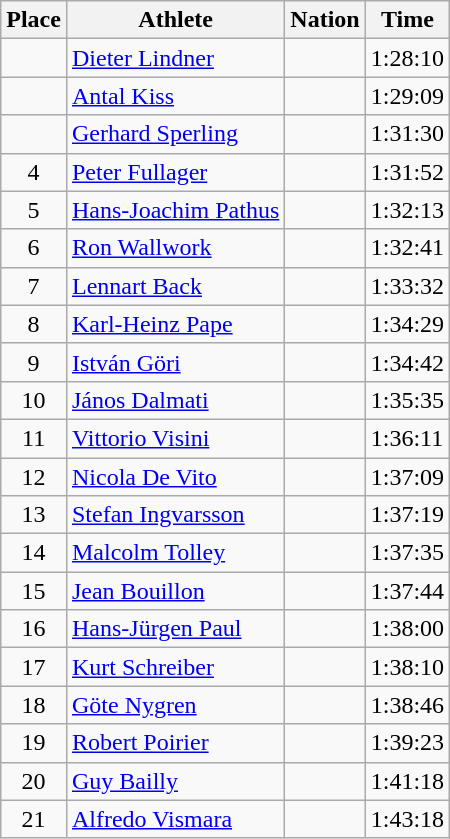<table class=wikitable>
<tr>
<th>Place</th>
<th>Athlete</th>
<th>Nation</th>
<th>Time</th>
</tr>
<tr>
<td align=center></td>
<td><a href='#'>Dieter Lindner</a></td>
<td></td>
<td>1:28:10</td>
</tr>
<tr>
<td align=center></td>
<td><a href='#'>Antal Kiss</a></td>
<td></td>
<td>1:29:09</td>
</tr>
<tr>
<td align=center></td>
<td><a href='#'>Gerhard Sperling</a></td>
<td></td>
<td>1:31:30</td>
</tr>
<tr>
<td align=center>4</td>
<td><a href='#'>Peter Fullager</a></td>
<td></td>
<td>1:31:52</td>
</tr>
<tr>
<td align=center>5</td>
<td><a href='#'>Hans-Joachim Pathus</a></td>
<td></td>
<td>1:32:13</td>
</tr>
<tr>
<td align=center>6</td>
<td><a href='#'>Ron Wallwork</a></td>
<td></td>
<td>1:32:41</td>
</tr>
<tr>
<td align=center>7</td>
<td><a href='#'>Lennart Back</a></td>
<td></td>
<td>1:33:32</td>
</tr>
<tr>
<td align=center>8</td>
<td><a href='#'>Karl-Heinz Pape</a></td>
<td></td>
<td>1:34:29</td>
</tr>
<tr>
<td align=center>9</td>
<td><a href='#'>István Göri</a></td>
<td></td>
<td>1:34:42</td>
</tr>
<tr>
<td align=center>10</td>
<td><a href='#'>János Dalmati</a></td>
<td></td>
<td>1:35:35</td>
</tr>
<tr>
<td align=center>11</td>
<td><a href='#'>Vittorio Visini</a></td>
<td></td>
<td>1:36:11</td>
</tr>
<tr>
<td align=center>12</td>
<td><a href='#'>Nicola De Vito</a></td>
<td></td>
<td>1:37:09</td>
</tr>
<tr>
<td align=center>13</td>
<td><a href='#'>Stefan Ingvarsson</a></td>
<td></td>
<td>1:37:19</td>
</tr>
<tr>
<td align=center>14</td>
<td><a href='#'>Malcolm Tolley</a></td>
<td></td>
<td>1:37:35</td>
</tr>
<tr>
<td align=center>15</td>
<td><a href='#'>Jean Bouillon</a></td>
<td></td>
<td>1:37:44</td>
</tr>
<tr>
<td align=center>16</td>
<td><a href='#'>Hans-Jürgen Paul</a></td>
<td></td>
<td>1:38:00</td>
</tr>
<tr>
<td align=center>17</td>
<td><a href='#'>Kurt Schreiber</a></td>
<td></td>
<td>1:38:10</td>
</tr>
<tr>
<td align=center>18</td>
<td><a href='#'>Göte Nygren</a></td>
<td></td>
<td>1:38:46</td>
</tr>
<tr>
<td align=center>19</td>
<td><a href='#'>Robert Poirier</a></td>
<td></td>
<td>1:39:23</td>
</tr>
<tr>
<td align=center>20</td>
<td><a href='#'>Guy Bailly</a></td>
<td></td>
<td>1:41:18</td>
</tr>
<tr>
<td align=center>21</td>
<td><a href='#'>Alfredo Vismara</a></td>
<td></td>
<td>1:43:18</td>
</tr>
</table>
